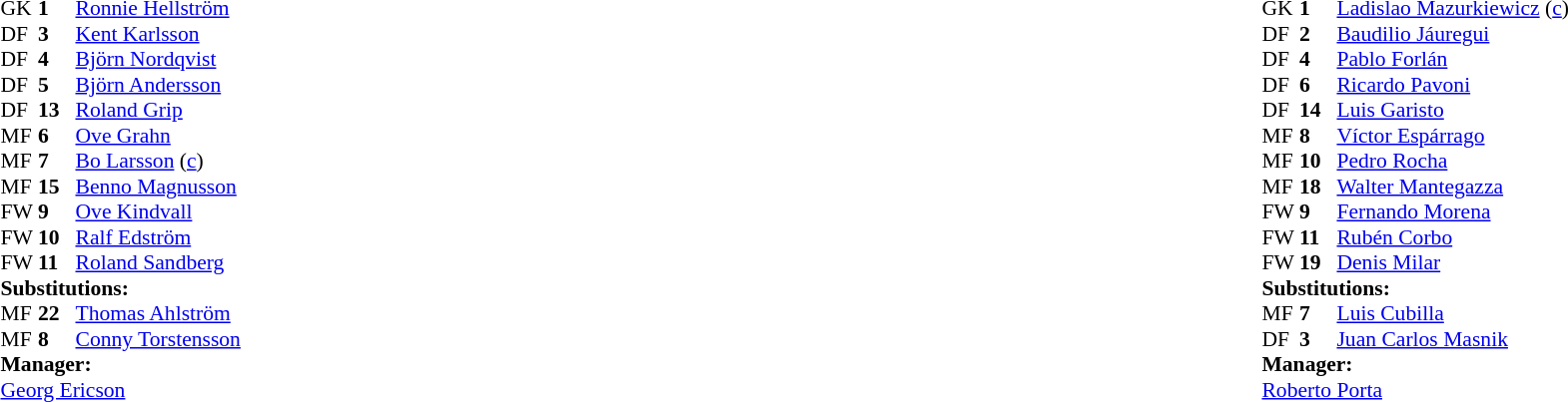<table width="100%">
<tr>
<td valign="top" width="50%"><br><table style="font-size: 90%" cellspacing="0" cellpadding="0">
<tr>
<th width="25"></th>
<th width="25"></th>
</tr>
<tr>
<td>GK</td>
<td><strong>1</strong></td>
<td><a href='#'>Ronnie Hellström</a></td>
</tr>
<tr>
<td>DF</td>
<td><strong>3</strong></td>
<td><a href='#'>Kent Karlsson</a></td>
</tr>
<tr>
<td>DF</td>
<td><strong>4</strong></td>
<td><a href='#'>Björn Nordqvist</a></td>
</tr>
<tr>
<td>DF</td>
<td><strong>5</strong></td>
<td><a href='#'>Björn Andersson</a></td>
</tr>
<tr>
<td>DF</td>
<td><strong>13</strong></td>
<td><a href='#'>Roland Grip</a></td>
</tr>
<tr>
<td>MF</td>
<td><strong>6</strong></td>
<td><a href='#'>Ove Grahn</a></td>
</tr>
<tr>
<td>MF</td>
<td><strong>7</strong></td>
<td><a href='#'>Bo Larsson</a> (<a href='#'>c</a>)</td>
</tr>
<tr>
<td>MF</td>
<td><strong>15</strong></td>
<td><a href='#'>Benno Magnusson</a></td>
<td></td>
<td></td>
</tr>
<tr>
<td>FW</td>
<td><strong>9</strong></td>
<td><a href='#'>Ove Kindvall</a></td>
<td></td>
<td></td>
</tr>
<tr>
<td>FW</td>
<td><strong>10</strong></td>
<td><a href='#'>Ralf Edström</a></td>
</tr>
<tr>
<td>FW</td>
<td><strong>11</strong></td>
<td><a href='#'>Roland Sandberg</a></td>
</tr>
<tr>
<td colspan=3><strong>Substitutions:</strong></td>
</tr>
<tr>
<td>MF</td>
<td><strong>22</strong></td>
<td><a href='#'>Thomas Ahlström</a></td>
<td></td>
<td></td>
</tr>
<tr>
<td>MF</td>
<td><strong>8</strong></td>
<td><a href='#'>Conny Torstensson</a></td>
<td></td>
<td></td>
</tr>
<tr>
<td colspan=3><strong>Manager:</strong></td>
</tr>
<tr>
<td colspan="4"><a href='#'>Georg Ericson</a></td>
</tr>
</table>
</td>
<td valign="top" width="50%"><br><table style="font-size: 90%" cellspacing="0" cellpadding="0" align=center>
<tr>
<th width="25"></th>
<th width="25"></th>
</tr>
<tr>
<td>GK</td>
<td><strong>1</strong></td>
<td><a href='#'>Ladislao Mazurkiewicz</a> (<a href='#'>c</a>)</td>
</tr>
<tr>
<td>DF</td>
<td><strong>2</strong></td>
<td><a href='#'>Baudilio Jáuregui</a></td>
<td></td>
</tr>
<tr>
<td>DF</td>
<td><strong>4</strong></td>
<td><a href='#'>Pablo Forlán</a></td>
</tr>
<tr>
<td>DF</td>
<td><strong>6</strong></td>
<td><a href='#'>Ricardo Pavoni</a></td>
</tr>
<tr>
<td>DF</td>
<td><strong>14</strong></td>
<td><a href='#'>Luis Garisto</a></td>
<td></td>
<td></td>
</tr>
<tr>
<td>MF</td>
<td><strong>8</strong></td>
<td><a href='#'>Víctor Espárrago</a></td>
</tr>
<tr>
<td>MF</td>
<td><strong>10</strong></td>
<td><a href='#'>Pedro Rocha</a></td>
</tr>
<tr>
<td>MF</td>
<td><strong>18</strong></td>
<td><a href='#'>Walter Mantegazza</a></td>
</tr>
<tr>
<td>FW</td>
<td><strong>9</strong></td>
<td><a href='#'>Fernando Morena</a></td>
</tr>
<tr>
<td>FW</td>
<td><strong>11</strong></td>
<td><a href='#'>Rubén Corbo</a></td>
<td></td>
<td></td>
</tr>
<tr>
<td>FW</td>
<td><strong>19</strong></td>
<td><a href='#'>Denis Milar</a></td>
</tr>
<tr>
<td colspan=3><strong>Substitutions:</strong></td>
</tr>
<tr>
<td>MF</td>
<td><strong>7</strong></td>
<td><a href='#'>Luis Cubilla</a></td>
<td></td>
<td></td>
</tr>
<tr>
<td>DF</td>
<td><strong>3</strong></td>
<td><a href='#'>Juan Carlos Masnik</a></td>
<td></td>
<td></td>
</tr>
<tr>
<td colspan=3><strong>Manager:</strong></td>
</tr>
<tr>
<td colspan="4"><a href='#'>Roberto Porta</a></td>
</tr>
</table>
</td>
</tr>
</table>
